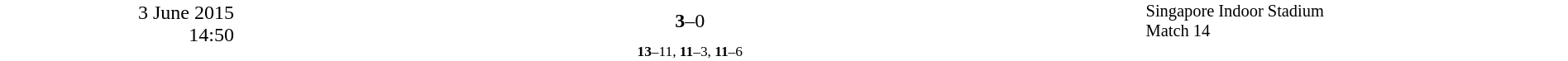<table style="width:100%; background:#ffffff;" cellspacing="0">
<tr>
<td rowspan="2" width="15%" style="text-align:right; vertical-align:top;">3 June 2015<br>14:50<br></td>
<td width="25%" style="text-align:right"><strong></strong></td>
<td width="8%" style="text-align:center"><strong>3</strong>–0</td>
<td width="25%"></td>
<td width="27%" style="font-size:85%; vertical-align:top;">Singapore Indoor Stadium<br>Match 14</td>
</tr>
<tr width="58%" style="font-size:85%;vertical-align:top;"|>
<td colspan="3" style="font-size:85%; text-align:center; vertical-align:top;"><strong>13</strong>–11, <strong>11</strong>–3, <strong>11</strong>–6</td>
</tr>
</table>
